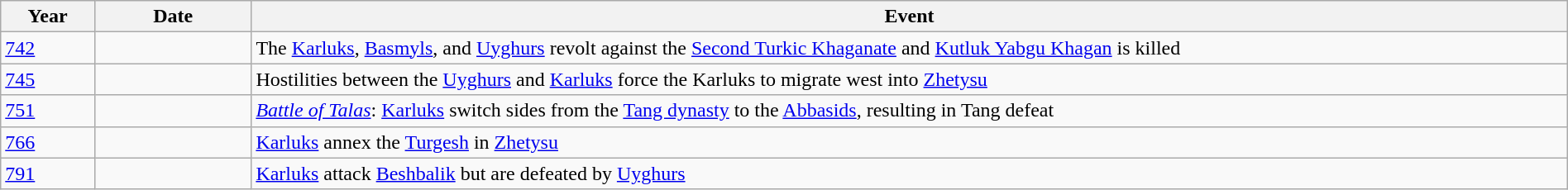<table class="wikitable" style="width:100%;">
<tr>
<th style="width:6%">Year</th>
<th style="width:10%">Date</th>
<th>Event</th>
</tr>
<tr>
<td><a href='#'>742</a></td>
<td></td>
<td>The <a href='#'>Karluks</a>, <a href='#'>Basmyls</a>, and <a href='#'>Uyghurs</a> revolt against the <a href='#'>Second Turkic Khaganate</a> and <a href='#'>Kutluk Yabgu Khagan</a> is killed</td>
</tr>
<tr>
<td><a href='#'>745</a></td>
<td></td>
<td>Hostilities between the <a href='#'>Uyghurs</a> and <a href='#'>Karluks</a> force the Karluks to migrate west into <a href='#'>Zhetysu</a></td>
</tr>
<tr>
<td><a href='#'>751</a></td>
<td></td>
<td><em><a href='#'>Battle of Talas</a></em>: <a href='#'>Karluks</a> switch sides from the <a href='#'>Tang dynasty</a> to the <a href='#'>Abbasids</a>, resulting in Tang defeat</td>
</tr>
<tr>
<td><a href='#'>766</a></td>
<td></td>
<td><a href='#'>Karluks</a> annex the <a href='#'>Turgesh</a> in <a href='#'>Zhetysu</a></td>
</tr>
<tr>
<td><a href='#'>791</a></td>
<td></td>
<td><a href='#'>Karluks</a> attack <a href='#'>Beshbalik</a> but are defeated by <a href='#'>Uyghurs</a></td>
</tr>
</table>
